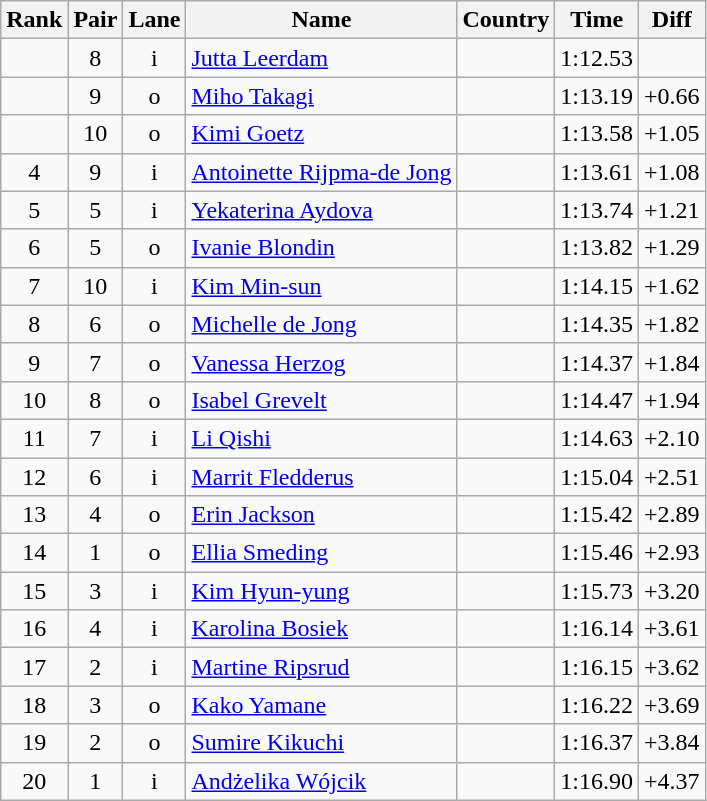<table class="wikitable sortable" style="text-align:center">
<tr>
<th>Rank</th>
<th>Pair</th>
<th>Lane</th>
<th>Name</th>
<th>Country</th>
<th>Time</th>
<th>Diff</th>
</tr>
<tr>
<td></td>
<td>8</td>
<td>i</td>
<td align=left><a href='#'>Jutta Leerdam</a></td>
<td align=left></td>
<td>1:12.53</td>
<td></td>
</tr>
<tr>
<td></td>
<td>9</td>
<td>o</td>
<td align=left><a href='#'>Miho Takagi</a></td>
<td align=left></td>
<td>1:13.19</td>
<td>+0.66</td>
</tr>
<tr>
<td></td>
<td>10</td>
<td>o</td>
<td align=left><a href='#'>Kimi Goetz</a></td>
<td align=left></td>
<td>1:13.58</td>
<td>+1.05</td>
</tr>
<tr>
<td>4</td>
<td>9</td>
<td>i</td>
<td align=left><a href='#'>Antoinette Rijpma-de Jong</a></td>
<td align=left></td>
<td>1:13.61</td>
<td>+1.08</td>
</tr>
<tr>
<td>5</td>
<td>5</td>
<td>i</td>
<td align=left><a href='#'>Yekaterina Aydova</a></td>
<td align=left></td>
<td>1:13.74</td>
<td>+1.21</td>
</tr>
<tr>
<td>6</td>
<td>5</td>
<td>o</td>
<td align=left><a href='#'>Ivanie Blondin</a></td>
<td align=left></td>
<td>1:13.82</td>
<td>+1.29</td>
</tr>
<tr>
<td>7</td>
<td>10</td>
<td>i</td>
<td align=left><a href='#'>Kim Min-sun</a></td>
<td align=left></td>
<td>1:14.15</td>
<td>+1.62</td>
</tr>
<tr>
<td>8</td>
<td>6</td>
<td>o</td>
<td align=left><a href='#'>Michelle de Jong</a></td>
<td align=left></td>
<td>1:14.35</td>
<td>+1.82</td>
</tr>
<tr>
<td>9</td>
<td>7</td>
<td>o</td>
<td align=left><a href='#'>Vanessa Herzog</a></td>
<td align=left></td>
<td>1:14.37</td>
<td>+1.84</td>
</tr>
<tr>
<td>10</td>
<td>8</td>
<td>o</td>
<td align=left><a href='#'>Isabel Grevelt</a></td>
<td align=left></td>
<td>1:14.47</td>
<td>+1.94</td>
</tr>
<tr>
<td>11</td>
<td>7</td>
<td>i</td>
<td align=left><a href='#'>Li Qishi</a></td>
<td align=left></td>
<td>1:14.63</td>
<td>+2.10</td>
</tr>
<tr>
<td>12</td>
<td>6</td>
<td>i</td>
<td align=left><a href='#'>Marrit Fledderus</a></td>
<td align=left></td>
<td>1:15.04</td>
<td>+2.51</td>
</tr>
<tr>
<td>13</td>
<td>4</td>
<td>o</td>
<td align=left><a href='#'>Erin Jackson</a></td>
<td align=left></td>
<td>1:15.42</td>
<td>+2.89</td>
</tr>
<tr>
<td>14</td>
<td>1</td>
<td>o</td>
<td align=left><a href='#'>Ellia Smeding</a></td>
<td align=left></td>
<td>1:15.46</td>
<td>+2.93</td>
</tr>
<tr>
<td>15</td>
<td>3</td>
<td>i</td>
<td align=left><a href='#'>Kim Hyun-yung</a></td>
<td align=left></td>
<td>1:15.73</td>
<td>+3.20</td>
</tr>
<tr>
<td>16</td>
<td>4</td>
<td>i</td>
<td align=left><a href='#'>Karolina Bosiek</a></td>
<td align=left></td>
<td>1:16.14</td>
<td>+3.61</td>
</tr>
<tr>
<td>17</td>
<td>2</td>
<td>i</td>
<td align=left><a href='#'>Martine Ripsrud</a></td>
<td align=left></td>
<td>1:16.15</td>
<td>+3.62</td>
</tr>
<tr>
<td>18</td>
<td>3</td>
<td>o</td>
<td align=left><a href='#'>Kako Yamane</a></td>
<td align=left></td>
<td>1:16.22</td>
<td>+3.69</td>
</tr>
<tr>
<td>19</td>
<td>2</td>
<td>o</td>
<td align=left><a href='#'>Sumire Kikuchi</a></td>
<td align=left></td>
<td>1:16.37</td>
<td>+3.84</td>
</tr>
<tr>
<td>20</td>
<td>1</td>
<td>i</td>
<td align=left><a href='#'>Andżelika Wójcik</a></td>
<td align=left></td>
<td>1:16.90</td>
<td>+4.37</td>
</tr>
</table>
